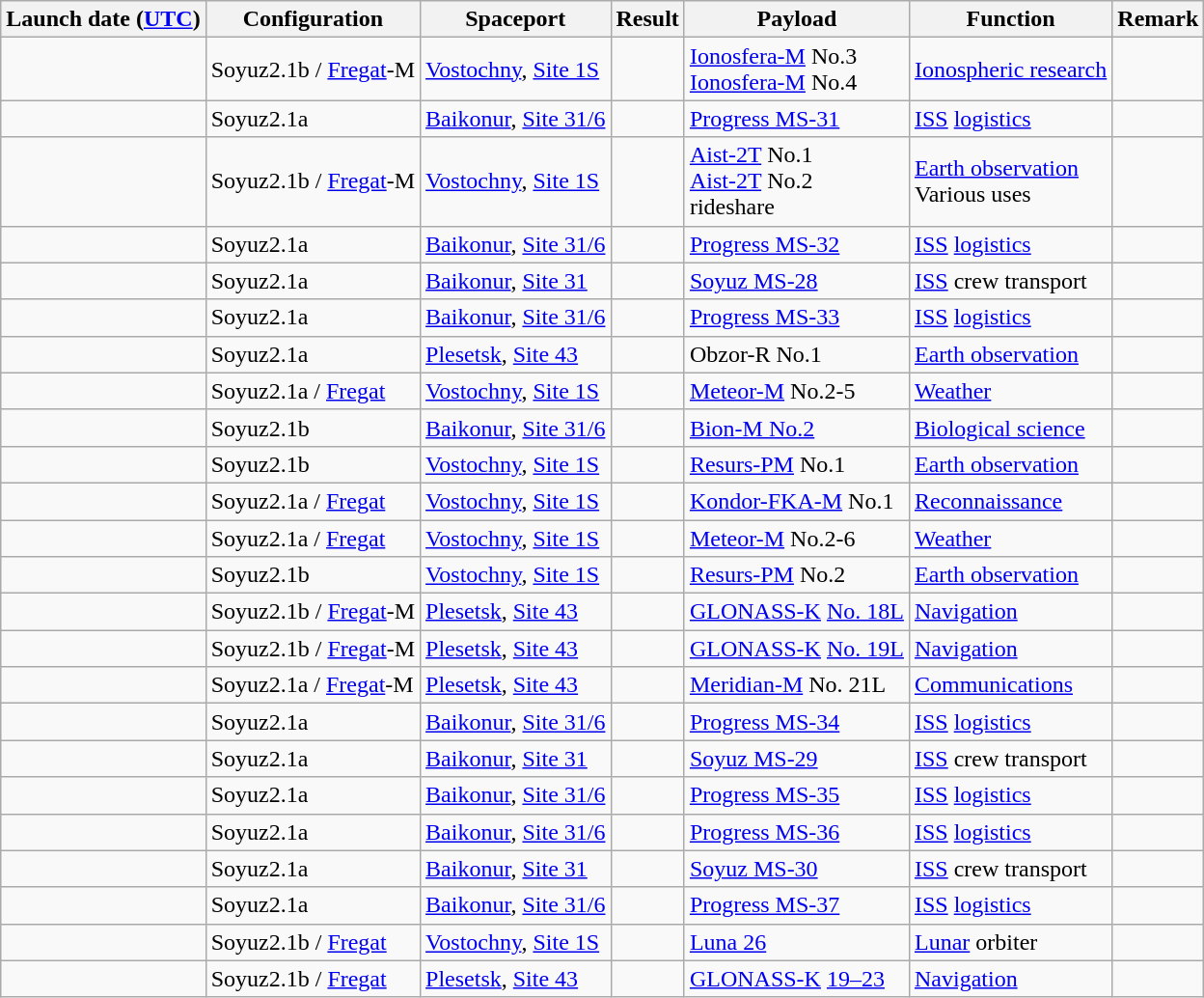<table class="wikitable sortable">
<tr>
<th>Launch date (<a href='#'>UTC</a>)</th>
<th>Configuration</th>
<th>Spaceport</th>
<th>Result</th>
<th>Payload</th>
<th>Function</th>
<th>Remark</th>
</tr>
<tr>
<td></td>
<td>Soyuz2.1b / <a href='#'>Fregat</a>-M</td>
<td><a href='#'>Vostochny</a>, <a href='#'>Site 1S</a></td>
<td></td>
<td><a href='#'>Ionosfera-M</a> No.3<br><a href='#'>Ionosfera-M</a> No.4</td>
<td><a href='#'>Ionospheric research</a></td>
<td></td>
</tr>
<tr>
<td></td>
<td>Soyuz2.1a</td>
<td><a href='#'>Baikonur</a>, <a href='#'>Site 31/6</a></td>
<td></td>
<td><a href='#'>Progress MS-31</a></td>
<td><a href='#'>ISS</a> <a href='#'>logistics</a></td>
<td></td>
</tr>
<tr>
<td></td>
<td>Soyuz2.1b / <a href='#'>Fregat</a>-M</td>
<td><a href='#'>Vostochny</a>, <a href='#'>Site 1S</a></td>
<td></td>
<td><a href='#'>Aist-2T</a> No.1<br><a href='#'>Aist-2T</a> No.2<br>rideshare</td>
<td><a href='#'>Earth observation</a><br>Various uses</td>
<td></td>
</tr>
<tr>
<td></td>
<td>Soyuz2.1a</td>
<td><a href='#'>Baikonur</a>, <a href='#'>Site 31/6</a></td>
<td></td>
<td><a href='#'>Progress MS-32</a></td>
<td><a href='#'>ISS</a> <a href='#'>logistics</a></td>
<td></td>
</tr>
<tr>
<td></td>
<td>Soyuz2.1a</td>
<td><a href='#'>Baikonur</a>, <a href='#'>Site 31</a></td>
<td></td>
<td><a href='#'>Soyuz MS-28</a></td>
<td><a href='#'>ISS</a> crew transport</td>
<td></td>
</tr>
<tr>
<td></td>
<td>Soyuz2.1a</td>
<td><a href='#'>Baikonur</a>, <a href='#'>Site 31/6</a></td>
<td></td>
<td><a href='#'>Progress MS-33</a></td>
<td><a href='#'>ISS</a> <a href='#'>logistics</a></td>
<td></td>
</tr>
<tr>
<td></td>
<td>Soyuz2.1a</td>
<td><a href='#'>Plesetsk</a>, <a href='#'>Site 43</a></td>
<td></td>
<td>Obzor-R No.1</td>
<td><a href='#'>Earth observation</a></td>
<td></td>
</tr>
<tr>
<td></td>
<td>Soyuz2.1a / <a href='#'>Fregat</a></td>
<td><a href='#'>Vostochny</a>, <a href='#'>Site 1S</a></td>
<td></td>
<td><a href='#'>Meteor-M</a> No.2-5</td>
<td><a href='#'>Weather</a></td>
<td></td>
</tr>
<tr>
<td></td>
<td>Soyuz2.1b</td>
<td><a href='#'>Baikonur</a>, <a href='#'>Site 31/6</a></td>
<td></td>
<td><a href='#'>Bion-M No.2</a></td>
<td><a href='#'>Biological science</a></td>
<td></td>
</tr>
<tr>
<td></td>
<td>Soyuz2.1b</td>
<td><a href='#'>Vostochny</a>, <a href='#'>Site 1S</a></td>
<td></td>
<td><a href='#'>Resurs-PM</a> No.1</td>
<td><a href='#'>Earth observation</a></td>
<td></td>
</tr>
<tr>
<td></td>
<td>Soyuz2.1a / <a href='#'>Fregat</a></td>
<td><a href='#'>Vostochny</a>, <a href='#'>Site 1S</a></td>
<td></td>
<td><a href='#'>Kondor-FKA-M</a> No.1</td>
<td><a href='#'>Reconnaissance</a></td>
<td></td>
</tr>
<tr>
<td></td>
<td>Soyuz2.1a / <a href='#'>Fregat</a></td>
<td><a href='#'>Vostochny</a>, <a href='#'>Site 1S</a></td>
<td></td>
<td><a href='#'>Meteor-M</a> No.2-6</td>
<td><a href='#'>Weather</a></td>
<td></td>
</tr>
<tr>
<td></td>
<td>Soyuz2.1b</td>
<td><a href='#'>Vostochny</a>, <a href='#'>Site 1S</a></td>
<td></td>
<td><a href='#'>Resurs-PM</a> No.2</td>
<td><a href='#'>Earth observation</a></td>
<td></td>
</tr>
<tr>
<td></td>
<td>Soyuz2.1b / <a href='#'>Fregat</a>-M</td>
<td><a href='#'>Plesetsk</a>, <a href='#'>Site 43</a></td>
<td></td>
<td><a href='#'>GLONASS-K</a> <a href='#'>No. 18L</a></td>
<td><a href='#'>Navigation</a></td>
<td></td>
</tr>
<tr>
<td></td>
<td>Soyuz2.1b / <a href='#'>Fregat</a>-M</td>
<td><a href='#'>Plesetsk</a>, <a href='#'>Site 43</a></td>
<td></td>
<td><a href='#'>GLONASS-K</a> <a href='#'>No. 19L</a></td>
<td><a href='#'>Navigation</a></td>
<td></td>
</tr>
<tr>
<td></td>
<td>Soyuz2.1a / <a href='#'>Fregat</a>-M</td>
<td><a href='#'>Plesetsk</a>, <a href='#'>Site 43</a></td>
<td></td>
<td><a href='#'>Meridian-M</a> No. 21L</td>
<td><a href='#'>Communications</a></td>
<td></td>
</tr>
<tr>
<td></td>
<td>Soyuz2.1a</td>
<td><a href='#'>Baikonur</a>, <a href='#'>Site 31/6</a></td>
<td></td>
<td><a href='#'>Progress MS-34</a></td>
<td><a href='#'>ISS</a> <a href='#'>logistics</a></td>
<td></td>
</tr>
<tr>
<td></td>
<td>Soyuz2.1a</td>
<td><a href='#'>Baikonur</a>, <a href='#'>Site 31</a></td>
<td></td>
<td><a href='#'>Soyuz MS-29</a></td>
<td><a href='#'>ISS</a> crew transport</td>
<td></td>
</tr>
<tr>
<td></td>
<td>Soyuz2.1a</td>
<td><a href='#'>Baikonur</a>, <a href='#'>Site 31/6</a></td>
<td></td>
<td><a href='#'>Progress MS-35</a></td>
<td><a href='#'>ISS</a> <a href='#'>logistics</a></td>
<td></td>
</tr>
<tr>
<td></td>
<td>Soyuz2.1a</td>
<td><a href='#'>Baikonur</a>, <a href='#'>Site 31/6</a></td>
<td></td>
<td><a href='#'>Progress MS-36</a></td>
<td><a href='#'>ISS</a> <a href='#'>logistics</a></td>
<td></td>
</tr>
<tr>
<td></td>
<td>Soyuz2.1a</td>
<td><a href='#'>Baikonur</a>, <a href='#'>Site 31</a></td>
<td></td>
<td><a href='#'>Soyuz MS-30</a></td>
<td><a href='#'>ISS</a> crew transport</td>
<td></td>
</tr>
<tr>
<td></td>
<td>Soyuz2.1a</td>
<td><a href='#'>Baikonur</a>, <a href='#'>Site 31/6</a></td>
<td></td>
<td><a href='#'>Progress MS-37</a></td>
<td><a href='#'>ISS</a> <a href='#'>logistics</a></td>
<td></td>
</tr>
<tr>
<td></td>
<td>Soyuz2.1b / <a href='#'>Fregat</a></td>
<td><a href='#'>Vostochny</a>, <a href='#'>Site 1S</a></td>
<td></td>
<td><a href='#'>Luna 26</a></td>
<td><a href='#'>Lunar</a> orbiter</td>
<td></td>
</tr>
<tr>
<td></td>
<td>Soyuz2.1b / <a href='#'>Fregat</a></td>
<td><a href='#'>Plesetsk</a>, <a href='#'>Site 43</a></td>
<td></td>
<td><a href='#'>GLONASS-K</a> <a href='#'>19–23</a></td>
<td><a href='#'>Navigation</a></td>
<td></td>
</tr>
</table>
